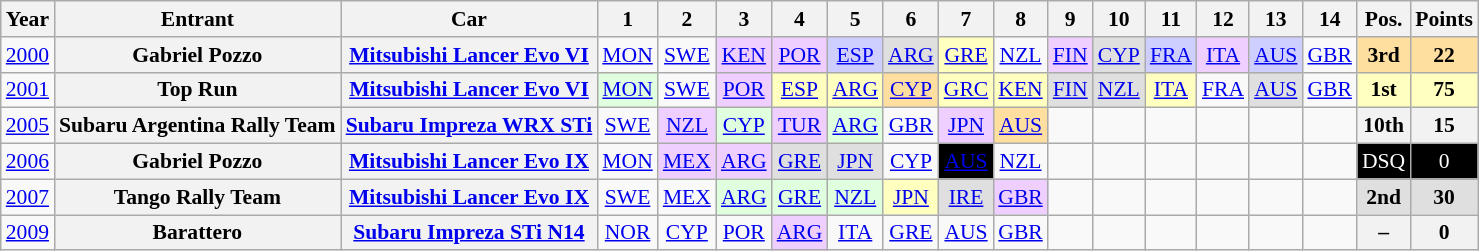<table class="wikitable" style="text-align:center; font-size:90%">
<tr>
<th>Year</th>
<th>Entrant</th>
<th>Car</th>
<th>1</th>
<th>2</th>
<th>3</th>
<th>4</th>
<th>5</th>
<th>6</th>
<th>7</th>
<th>8</th>
<th>9</th>
<th>10</th>
<th>11</th>
<th>12</th>
<th>13</th>
<th>14</th>
<th>Pos.</th>
<th>Points</th>
</tr>
<tr>
<td><a href='#'>2000</a></td>
<th>Gabriel Pozzo</th>
<th><a href='#'>Mitsubishi Lancer Evo VI</a></th>
<td><a href='#'>MON</a></td>
<td><a href='#'>SWE</a></td>
<td style="background:#EFCFFF;"><a href='#'>KEN</a><br></td>
<td style="background:#EFCFFF;"><a href='#'>POR</a><br></td>
<td style="background:#CFCFFF;"><a href='#'>ESP</a><br></td>
<td style="background:#DFDFDF;"><a href='#'>ARG</a><br></td>
<td style="background:#FFFFBF;"><a href='#'>GRE</a><br></td>
<td><a href='#'>NZL</a></td>
<td style="background:#EFCFFF;"><a href='#'>FIN</a><br></td>
<td style="background:#DFDFDF;"><a href='#'>CYP</a><br></td>
<td style="background:#CFCFFF;"><a href='#'>FRA</a><br></td>
<td style="background:#EFCFFF;"><a href='#'>ITA</a><br></td>
<td style="background:#CFCFFF;"><a href='#'>AUS</a><br></td>
<td><a href='#'>GBR</a></td>
<td style="background:#FFDF9F;"><strong>3rd</strong></td>
<td style="background:#FFDF9F;"><strong>22</strong></td>
</tr>
<tr>
<td><a href='#'>2001</a></td>
<th>Top Run</th>
<th><a href='#'>Mitsubishi Lancer Evo VI</a></th>
<td style="background:#DFFFDF;"><a href='#'>MON</a><br></td>
<td><a href='#'>SWE</a></td>
<td style="background:#EFCFFF;"><a href='#'>POR</a><br></td>
<td style="background:#FFFFBF;"><a href='#'>ESP</a><br></td>
<td style="background:#FFFFBF;"><a href='#'>ARG</a><br></td>
<td style="background:#FFDF9F;"><a href='#'>CYP</a><br></td>
<td style="background:#FFFFBF;"><a href='#'>GRC</a><br></td>
<td style="background:#FFFFBF;"><a href='#'>KEN</a><br></td>
<td style="background:#DFDFDF;"><a href='#'>FIN</a><br></td>
<td style="background:#DFDFDF;"><a href='#'>NZL</a><br></td>
<td style="background:#FFFFBF;"><a href='#'>ITA</a><br></td>
<td><a href='#'>FRA</a></td>
<td style="background:#DFDFDF;"><a href='#'>AUS</a><br></td>
<td><a href='#'>GBR</a></td>
<td style="background:#FFFFBF;"><strong>1st</strong></td>
<td style="background:#FFFFBF;"><strong>75</strong></td>
</tr>
<tr>
<td><a href='#'>2005</a></td>
<th>Subaru Argentina Rally Team</th>
<th><a href='#'>Subaru Impreza WRX STi</a></th>
<td><a href='#'>SWE</a></td>
<td style="background:#EFCFFF;"><a href='#'>NZL</a><br></td>
<td style="background:#DFFFDF;"><a href='#'>CYP</a><br></td>
<td style="background:#EFCFFF;"><a href='#'>TUR</a><br></td>
<td style="background:#DFFFDF;"><a href='#'>ARG</a><br></td>
<td><a href='#'>GBR</a></td>
<td style="background:#EFCFFF;"><a href='#'>JPN</a><br></td>
<td style="background:#FFDF9F;"><a href='#'>AUS</a><br></td>
<td></td>
<td></td>
<td></td>
<td></td>
<td></td>
<td></td>
<th>10th</th>
<th>15</th>
</tr>
<tr>
<td><a href='#'>2006</a></td>
<th>Gabriel Pozzo</th>
<th><a href='#'>Mitsubishi Lancer Evo IX</a></th>
<td><a href='#'>MON</a></td>
<td style="background:#EFCFFF;"><a href='#'>MEX</a><br></td>
<td style="background:#EFCFFF;"><a href='#'>ARG</a><br></td>
<td style="background:#DFDFDF;"><a href='#'>GRE</a><br></td>
<td style="background:#DFDFDF;"><a href='#'>JPN</a><br></td>
<td><a href='#'>CYP</a></td>
<td style="background:#000000; color:#ffffff"><a href='#'><span>AUS</span></a><br></td>
<td><a href='#'>NZL</a></td>
<td></td>
<td></td>
<td></td>
<td></td>
<td></td>
<td></td>
<td style="background:#000000; color:#ffffff"><span>DSQ</span></td>
<td style="background:#000000; color:#ffffff"><span>0</span></td>
</tr>
<tr>
<td><a href='#'>2007</a></td>
<th>Tango Rally Team</th>
<th><a href='#'>Mitsubishi Lancer Evo IX</a></th>
<td><a href='#'>SWE</a></td>
<td><a href='#'>MEX</a></td>
<td style="background:#DFFFDF;"><a href='#'>ARG</a><br></td>
<td style="background:#DFFFDF;"><a href='#'>GRE</a><br></td>
<td style="background:#DFFFDF;"><a href='#'>NZL</a><br></td>
<td style="background:#FFFFBF;"><a href='#'>JPN</a><br></td>
<td style="background:#DFDFDF;"><a href='#'>IRE</a><br></td>
<td style="background:#EFCFFF;"><a href='#'>GBR</a><br></td>
<td></td>
<td></td>
<td></td>
<td></td>
<td></td>
<td></td>
<td style="background:#DFDFDF;"><strong>2nd</strong></td>
<td style="background:#DFDFDF;"><strong>30</strong></td>
</tr>
<tr>
<td><a href='#'>2009</a></td>
<th>Barattero</th>
<th><a href='#'>Subaru Impreza STi N14</a></th>
<td><a href='#'>NOR</a></td>
<td><a href='#'>CYP</a></td>
<td><a href='#'>POR</a></td>
<td style="background:#EFCFFF;"><a href='#'>ARG</a><br></td>
<td><a href='#'>ITA</a></td>
<td><a href='#'>GRE</a></td>
<td><a href='#'>AUS</a></td>
<td><a href='#'>GBR</a></td>
<td></td>
<td></td>
<td></td>
<td></td>
<td></td>
<td></td>
<th>–</th>
<th>0</th>
</tr>
</table>
